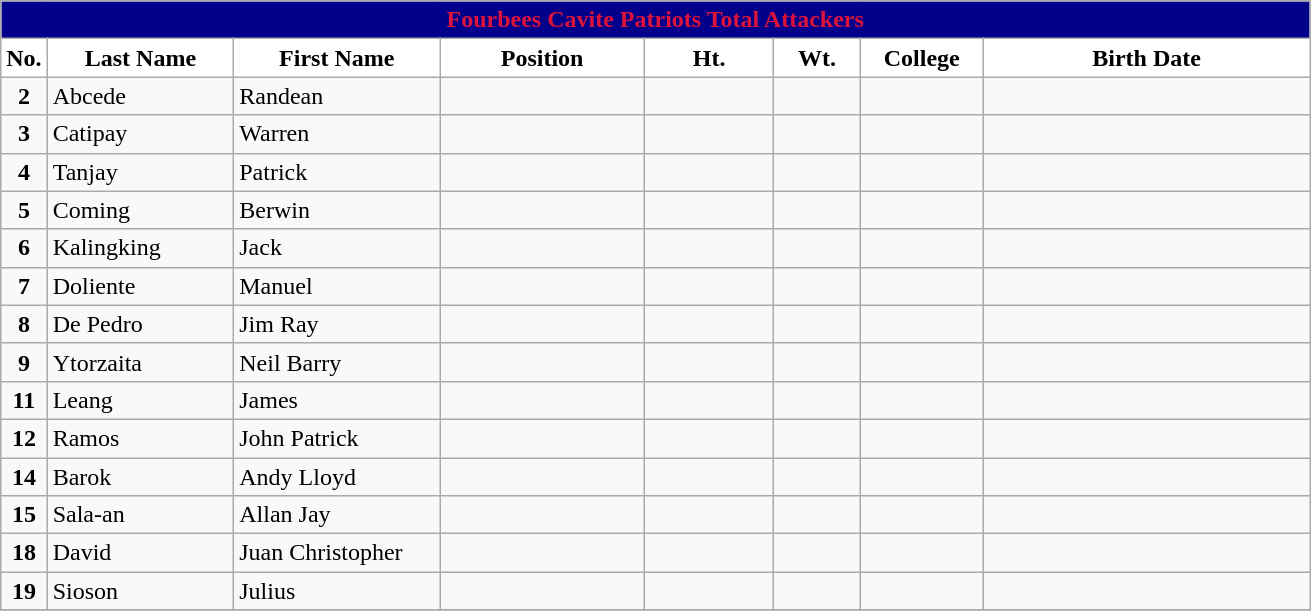<table class="wikitable" style="text-align:center;">
<tr>
<td colspan="8" style= "background: #00008B; color: #DC143C; text-align: center"><strong>Fourbees Cavite Patriots Total Attackers</strong></td>
</tr>
<tr>
<th width=3px style="background: White; color: Black; text-align: center"><strong>No.</strong></th>
<th width=117px style="background: White; color: Black">Last Name</th>
<th width=130px style="background: White; color: Black">First Name</th>
<th width=129px style="background: White; color: Black">Position</th>
<th width=79px style="background: White; color: Black">Ht.</th>
<th width=50px style="background: White; color: Black">Wt.</th>
<th width=75px style="background: White; color: Black">College</th>
<th width=210px style="background: White; color: Black">Birth Date</th>
</tr>
<tr>
<td><strong>2</strong></td>
<td style="text-align: left">Abcede</td>
<td style="text-align: left">Randean</td>
<td></td>
<td></td>
<td></td>
<td></td>
<td style="text-align: left"></td>
</tr>
<tr>
<td><strong>3</strong></td>
<td style="text-align: left">Catipay</td>
<td style="text-align: left">Warren</td>
<td></td>
<td></td>
<td></td>
<td></td>
<td style="text-align: left"></td>
</tr>
<tr>
<td><strong>4</strong></td>
<td style="text-align: left">Tanjay</td>
<td style="text-align: left">Patrick</td>
<td></td>
<td></td>
<td></td>
<td></td>
<td style="text-align: left"></td>
</tr>
<tr>
<td><strong>5</strong></td>
<td style="text-align: left">Coming</td>
<td style="text-align: left">Berwin</td>
<td></td>
<td></td>
<td></td>
<td></td>
<td style="text-align: left"></td>
</tr>
<tr>
<td><strong>6</strong></td>
<td style="text-align: left">Kalingking</td>
<td style="text-align: left">Jack</td>
<td></td>
<td></td>
<td></td>
<td></td>
<td style="text-align: left"></td>
</tr>
<tr>
<td><strong>7</strong></td>
<td style="text-align: left">Doliente</td>
<td style="text-align: left">Manuel</td>
<td></td>
<td></td>
<td></td>
<td></td>
<td style="text-align: left"></td>
</tr>
<tr>
<td><strong>8</strong></td>
<td style="text-align: left">De Pedro</td>
<td style="text-align: left">Jim Ray</td>
<td></td>
<td></td>
<td></td>
<td></td>
<td style="text-align: left"></td>
</tr>
<tr>
<td><strong>9</strong></td>
<td style="text-align: left">Ytorzaita</td>
<td style="text-align: left">Neil Barry</td>
<td></td>
<td></td>
<td></td>
<td></td>
<td style="text-align: left"></td>
</tr>
<tr>
<td><strong>11</strong></td>
<td style="text-align: left">Leang</td>
<td style="text-align: left">James</td>
<td></td>
<td></td>
<td></td>
<td></td>
<td style="text-align: left"></td>
</tr>
<tr>
<td><strong>12</strong></td>
<td style="text-align: left">Ramos</td>
<td style="text-align: left">John Patrick</td>
<td></td>
<td></td>
<td></td>
<td></td>
<td style="text-align: left"></td>
</tr>
<tr>
<td><strong>14</strong></td>
<td style="text-align: left">Barok</td>
<td style="text-align: left">Andy Lloyd</td>
<td></td>
<td></td>
<td></td>
<td></td>
<td style="text-align: left"></td>
</tr>
<tr>
<td><strong>15</strong></td>
<td style="text-align: left">Sala-an</td>
<td style="text-align: left">Allan Jay</td>
<td></td>
<td></td>
<td></td>
<td></td>
<td style="text-align: left"></td>
</tr>
<tr>
<td><strong>18</strong></td>
<td style="text-align: left">David</td>
<td style="text-align: left">Juan Christopher</td>
<td></td>
<td></td>
<td></td>
<td></td>
<td style="text-align: left"></td>
</tr>
<tr>
<td><strong>19</strong></td>
<td style="text-align: left">Sioson</td>
<td style="text-align: left">Julius</td>
<td></td>
<td></td>
<td></td>
<td></td>
<td style="text-align: left"></td>
</tr>
<tr>
</tr>
</table>
